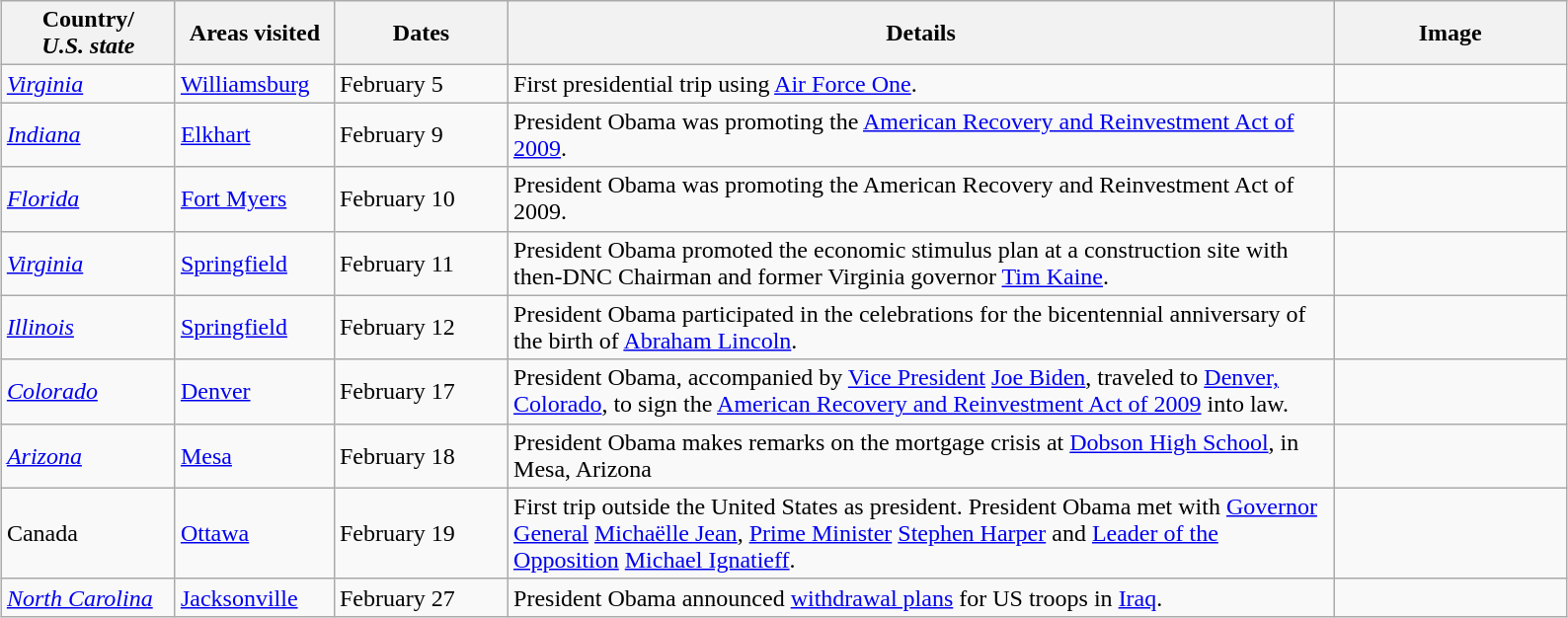<table class="wikitable" style="margin: 1em auto 1em auto">
<tr>
<th width=110>Country/<br><em>U.S. state</em></th>
<th width=100>Areas visited</th>
<th width=110>Dates</th>
<th width=550>Details</th>
<th width=150>Image</th>
</tr>
<tr>
<td> <em><a href='#'>Virginia</a></em></td>
<td><a href='#'>Williamsburg</a></td>
<td>February 5</td>
<td>First presidential trip using <a href='#'>Air Force One</a>.</td>
<td></td>
</tr>
<tr>
<td> <em><a href='#'>Indiana</a></em></td>
<td><a href='#'>Elkhart</a></td>
<td>February 9</td>
<td>President Obama was promoting the <a href='#'>American Recovery and Reinvestment Act of 2009</a>.</td>
<td></td>
</tr>
<tr>
<td> <em><a href='#'>Florida</a></em></td>
<td><a href='#'>Fort Myers</a></td>
<td>February 10</td>
<td>President Obama was promoting the American Recovery and Reinvestment Act of 2009.</td>
<td></td>
</tr>
<tr>
<td> <em><a href='#'>Virginia</a></em></td>
<td><a href='#'>Springfield</a></td>
<td>February 11</td>
<td>President Obama promoted the economic stimulus plan at a construction site with then-DNC Chairman and former Virginia governor <a href='#'>Tim Kaine</a>.</td>
<td></td>
</tr>
<tr>
<td> <em><a href='#'>Illinois</a></em></td>
<td><a href='#'>Springfield</a></td>
<td>February 12</td>
<td>President Obama participated in the celebrations for the bicentennial anniversary of the birth of <a href='#'>Abraham Lincoln</a>.</td>
<td></td>
</tr>
<tr>
<td> <em><a href='#'>Colorado</a></em></td>
<td><a href='#'>Denver</a></td>
<td>February 17</td>
<td>President Obama, accompanied by <a href='#'>Vice President</a> <a href='#'>Joe Biden</a>, traveled to <a href='#'>Denver, Colorado</a>, to sign the <a href='#'>American Recovery and Reinvestment Act of 2009</a> into law.</td>
<td></td>
</tr>
<tr>
<td> <em><a href='#'>Arizona</a></em></td>
<td><a href='#'>Mesa</a></td>
<td>February 18</td>
<td>President Obama makes remarks on the mortgage crisis at <a href='#'>Dobson High School</a>, in Mesa, Arizona</td>
<td></td>
</tr>
<tr>
<td> Canada</td>
<td><a href='#'>Ottawa</a></td>
<td>February 19</td>
<td>First trip outside the United States as president. President Obama met with <a href='#'>Governor General</a> <a href='#'>Michaëlle Jean</a>, <a href='#'>Prime Minister</a> <a href='#'>Stephen Harper</a> and <a href='#'>Leader of the Opposition</a> <a href='#'>Michael Ignatieff</a>.</td>
<td></td>
</tr>
<tr>
<td> <em><a href='#'>North Carolina</a></em></td>
<td><a href='#'>Jacksonville</a></td>
<td>February 27</td>
<td>President Obama announced <a href='#'>withdrawal plans</a> for US troops in <a href='#'>Iraq</a>.</td>
<td></td>
</tr>
</table>
